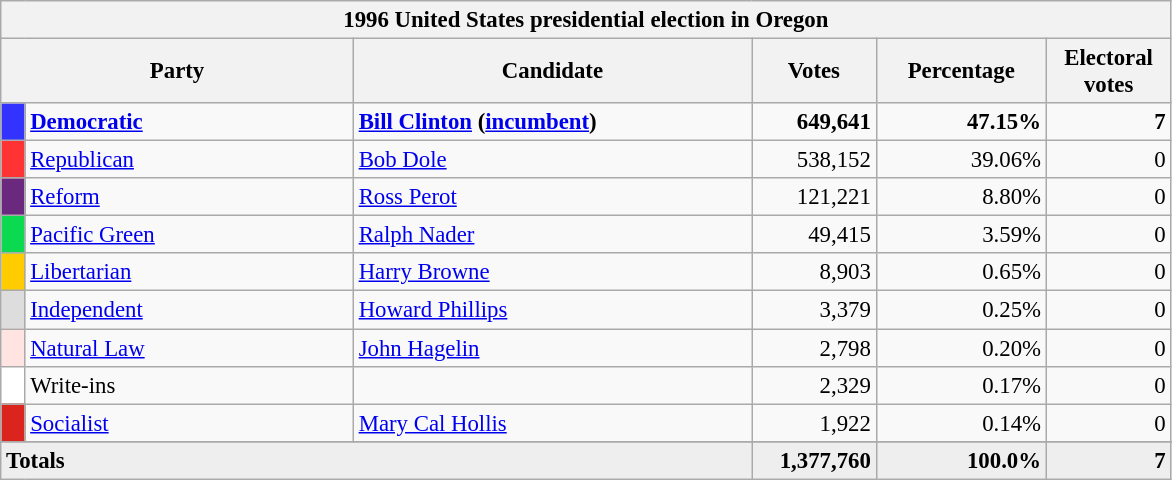<table class="wikitable" style="font-size: 95%;">
<tr>
<th colspan="6">1996 United States presidential election in Oregon</th>
</tr>
<tr>
<th colspan="2" style="width: 15em">Party</th>
<th style="width: 17em">Candidate</th>
<th style="width: 5em">Votes</th>
<th style="width: 7em">Percentage</th>
<th style="width: 5em">Electoral votes</th>
</tr>
<tr>
<th style="background-color:#3333FF; width: 3px"></th>
<td style="width: 130px"><strong><a href='#'>Democratic</a></strong></td>
<td><strong><a href='#'>Bill Clinton</a> (<a href='#'>incumbent</a>)</strong></td>
<td align="right"><strong>649,641</strong></td>
<td align="right"><strong>47.15%</strong></td>
<td align="right"><strong>7</strong></td>
</tr>
<tr>
<th style="background-color:#FF3333; width: 3px"></th>
<td style="width: 130px"><a href='#'>Republican</a></td>
<td><a href='#'>Bob Dole</a></td>
<td align="right">538,152</td>
<td align="right">39.06%</td>
<td align="right">0</td>
</tr>
<tr>
<th style="background-color:#6A287E; width: 3px"></th>
<td style="width: 130px"><a href='#'>Reform</a></td>
<td><a href='#'>Ross Perot</a></td>
<td align="right">121,221</td>
<td align="right">8.80%</td>
<td align="right">0</td>
</tr>
<tr>
<th style="background-color:#0BDA51; width: 3px"></th>
<td style="width: 130px"><a href='#'>Pacific Green</a></td>
<td><a href='#'>Ralph Nader</a></td>
<td align="right">49,415</td>
<td align="right">3.59%</td>
<td align="right">0</td>
</tr>
<tr>
<th style="background-color:#FFCC00; width: 3px"></th>
<td style="width: 130px"><a href='#'>Libertarian</a></td>
<td><a href='#'>Harry Browne</a></td>
<td align="right">8,903</td>
<td align="right">0.65%</td>
<td align="right">0</td>
</tr>
<tr>
<th style="background-color:#DDDDDD; width: 3px"></th>
<td style="width: 130px"><a href='#'>Independent</a></td>
<td><a href='#'>Howard Phillips</a></td>
<td align="right">3,379</td>
<td align="right">0.25%</td>
<td align="right">0</td>
</tr>
<tr>
<th style="background-color:#ffe4e1; width: 3px"></th>
<td style="width: 130px"><a href='#'>Natural Law</a></td>
<td><a href='#'>John Hagelin</a></td>
<td align="right">2,798</td>
<td align="right">0.20%</td>
<td align="right">0</td>
</tr>
<tr>
<th style="background-color:#FFFFFF; width: 3px"></th>
<td style="width: 130px">Write-ins</td>
<td></td>
<td align="right">2,329</td>
<td align="right">0.17%</td>
<td align="right">0</td>
</tr>
<tr>
<th style="background-color:#DC241F; width: 3px"></th>
<td style="width: 130px"><a href='#'>Socialist</a></td>
<td><a href='#'>Mary Cal Hollis</a></td>
<td align="right">1,922</td>
<td align="right">0.14%</td>
<td align="right">0</td>
</tr>
<tr>
</tr>
<tr bgcolor="#EEEEEE">
<td colspan="3" align="left"><strong>Totals</strong></td>
<td align="right"><strong>1,377,760</strong></td>
<td align="right"><strong>100.0%</strong></td>
<td align="right"><strong>7</strong></td>
</tr>
</table>
